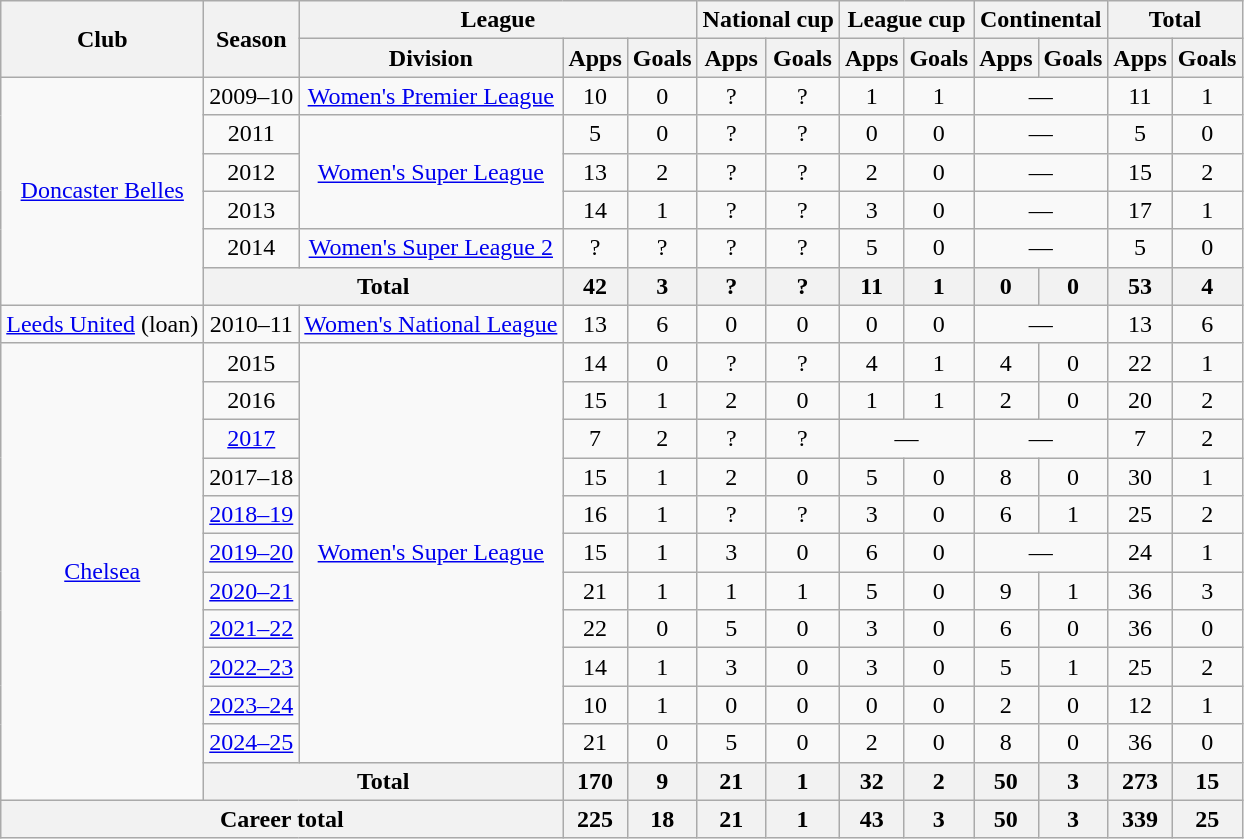<table class="wikitable" style="text-align:center">
<tr>
<th rowspan="2">Club</th>
<th rowspan="2">Season</th>
<th colspan="3">League</th>
<th colspan="2">National cup</th>
<th colspan="2">League cup</th>
<th colspan="2">Continental</th>
<th colspan="2">Total</th>
</tr>
<tr>
<th>Division</th>
<th>Apps</th>
<th>Goals</th>
<th>Apps</th>
<th>Goals</th>
<th>Apps</th>
<th>Goals</th>
<th>Apps</th>
<th>Goals</th>
<th>Apps</th>
<th>Goals</th>
</tr>
<tr>
<td rowspan="6"><a href='#'>Doncaster Belles</a></td>
<td>2009–10</td>
<td><a href='#'>Women's Premier League</a></td>
<td>10</td>
<td>0</td>
<td>?</td>
<td>?</td>
<td>1</td>
<td>1</td>
<td colspan="2">—</td>
<td>11</td>
<td>1</td>
</tr>
<tr>
<td>2011</td>
<td rowspan="3"><a href='#'>Women's Super League</a></td>
<td>5</td>
<td>0</td>
<td>?</td>
<td>?</td>
<td>0</td>
<td>0</td>
<td colspan="2">—</td>
<td>5</td>
<td>0</td>
</tr>
<tr>
<td>2012</td>
<td>13</td>
<td>2</td>
<td>?</td>
<td>?</td>
<td>2</td>
<td>0</td>
<td colspan="2">—</td>
<td>15</td>
<td>2</td>
</tr>
<tr>
<td>2013</td>
<td>14</td>
<td>1</td>
<td>?</td>
<td>?</td>
<td>3</td>
<td>0</td>
<td colspan="2">—</td>
<td>17</td>
<td>1</td>
</tr>
<tr>
<td>2014</td>
<td><a href='#'>Women's Super League 2</a></td>
<td>?</td>
<td>?</td>
<td>?</td>
<td>?</td>
<td>5</td>
<td>0</td>
<td colspan="2">—</td>
<td>5</td>
<td>0</td>
</tr>
<tr>
<th colspan="2">Total</th>
<th>42</th>
<th>3</th>
<th>?</th>
<th>?</th>
<th>11</th>
<th>1</th>
<th>0</th>
<th>0</th>
<th>53</th>
<th>4</th>
</tr>
<tr>
<td><a href='#'>Leeds United</a> (loan)</td>
<td>2010–11</td>
<td><a href='#'>Women's National League</a></td>
<td>13</td>
<td>6</td>
<td>0</td>
<td>0</td>
<td>0</td>
<td>0</td>
<td colspan="2">—</td>
<td>13</td>
<td>6</td>
</tr>
<tr>
<td rowspan="12"><a href='#'>Chelsea</a></td>
<td>2015</td>
<td rowspan="11"><a href='#'>Women's Super League</a></td>
<td>14</td>
<td>0</td>
<td>?</td>
<td>?</td>
<td>4</td>
<td>1</td>
<td>4</td>
<td>0</td>
<td>22</td>
<td>1</td>
</tr>
<tr>
<td>2016</td>
<td>15</td>
<td>1</td>
<td>2</td>
<td>0</td>
<td>1</td>
<td>1</td>
<td>2</td>
<td>0</td>
<td>20</td>
<td>2</td>
</tr>
<tr>
<td><a href='#'>2017</a></td>
<td>7</td>
<td>2</td>
<td>?</td>
<td>?</td>
<td colspan="2">—</td>
<td colspan="2">—</td>
<td>7</td>
<td>2</td>
</tr>
<tr>
<td>2017–18</td>
<td>15</td>
<td>1</td>
<td>2</td>
<td>0</td>
<td>5</td>
<td>0</td>
<td>8</td>
<td>0</td>
<td>30</td>
<td>1</td>
</tr>
<tr>
<td><a href='#'>2018–19</a></td>
<td>16</td>
<td>1</td>
<td>?</td>
<td>?</td>
<td>3</td>
<td>0</td>
<td>6</td>
<td>1</td>
<td>25</td>
<td>2</td>
</tr>
<tr>
<td><a href='#'>2019–20</a></td>
<td>15</td>
<td>1</td>
<td>3</td>
<td>0</td>
<td>6</td>
<td>0</td>
<td colspan="2">—</td>
<td>24</td>
<td>1</td>
</tr>
<tr>
<td><a href='#'>2020–21</a></td>
<td>21</td>
<td>1</td>
<td>1</td>
<td>1</td>
<td>5</td>
<td>0</td>
<td>9</td>
<td>1</td>
<td>36</td>
<td>3</td>
</tr>
<tr>
<td><a href='#'>2021–22</a></td>
<td>22</td>
<td>0</td>
<td>5</td>
<td>0</td>
<td>3</td>
<td>0</td>
<td>6</td>
<td>0</td>
<td>36</td>
<td>0</td>
</tr>
<tr>
<td><a href='#'>2022–23</a></td>
<td>14</td>
<td>1</td>
<td>3</td>
<td>0</td>
<td>3</td>
<td>0</td>
<td>5</td>
<td>1</td>
<td>25</td>
<td>2</td>
</tr>
<tr>
<td><a href='#'>2023–24</a></td>
<td>10</td>
<td>1</td>
<td>0</td>
<td>0</td>
<td>0</td>
<td>0</td>
<td>2</td>
<td>0</td>
<td>12</td>
<td>1</td>
</tr>
<tr>
<td><a href='#'>2024–25</a></td>
<td>21</td>
<td>0</td>
<td>5</td>
<td>0</td>
<td>2</td>
<td>0</td>
<td>8</td>
<td>0</td>
<td>36</td>
<td>0</td>
</tr>
<tr>
<th colspan="2">Total</th>
<th>170</th>
<th>9</th>
<th>21</th>
<th>1</th>
<th>32</th>
<th>2</th>
<th>50</th>
<th>3</th>
<th>273</th>
<th>15</th>
</tr>
<tr>
<th colspan="3">Career total</th>
<th>225</th>
<th>18</th>
<th>21</th>
<th>1</th>
<th>43</th>
<th>3</th>
<th>50</th>
<th>3</th>
<th>339</th>
<th>25</th>
</tr>
</table>
